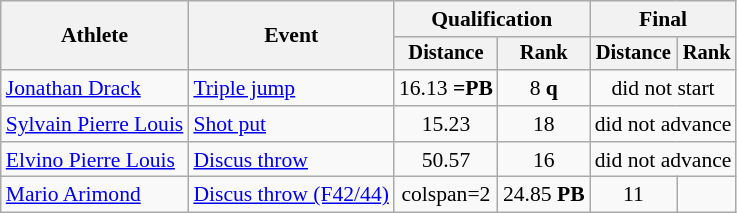<table class="wikitable" style="font-size:90%">
<tr>
<th rowspan=2>Athlete</th>
<th rowspan=2>Event</th>
<th colspan=2>Qualification</th>
<th colspan=2>Final</th>
</tr>
<tr style="font-size:95%">
<th>Distance</th>
<th>Rank</th>
<th>Distance</th>
<th>Rank</th>
</tr>
<tr align=center>
<td align=left><a href='#'>Jonathan Drack</a></td>
<td style="text-align:left;"><a href='#'>Triple jump</a></td>
<td>16.13 <strong>=PB</strong></td>
<td>8 <strong>q</strong></td>
<td colspan=2>did not start</td>
</tr>
<tr align=center>
<td align=left><a href='#'>Sylvain Pierre Louis</a></td>
<td align=left><a href='#'>Shot put</a></td>
<td>15.23</td>
<td>18</td>
<td colspan=2>did not advance</td>
</tr>
<tr align=center>
<td align=left><a href='#'>Elvino Pierre Louis</a></td>
<td style="text-align:left;"><a href='#'>Discus throw</a></td>
<td>50.57</td>
<td>16</td>
<td colspan=2>did not advance</td>
</tr>
<tr align=center>
<td align=left><a href='#'>Mario Arimond</a></td>
<td align=left><a href='#'>Discus throw (F42/44)</a></td>
<td>colspan=2 </td>
<td>24.85 <strong>PB</strong></td>
<td>11</td>
</tr>
</table>
